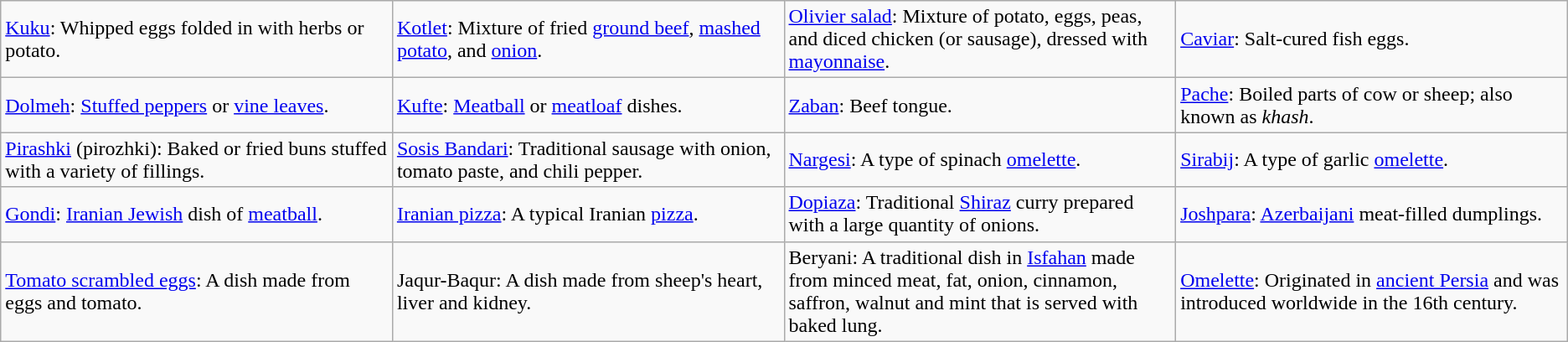<table class="wikitable">
<tr>
<td style="width: 20%;"><a href='#'>Kuku</a>: Whipped eggs folded in with herbs or potato.</td>
<td style="width: 20%;"><a href='#'>Kotlet</a>: Mixture of fried <a href='#'>ground beef</a>, <a href='#'>mashed potato</a>, and <a href='#'>onion</a>.</td>
<td style="width: 20%;"><a href='#'>Olivier salad</a>: Mixture of potato, eggs, peas, and diced chicken (or sausage), dressed with <a href='#'>mayonnaise</a>.</td>
<td style="width: 20%;"><a href='#'>Caviar</a>: Salt-cured fish eggs.</td>
</tr>
<tr>
<td><a href='#'>Dolmeh</a>: <a href='#'>Stuffed peppers</a> or <a href='#'>vine leaves</a>.</td>
<td><a href='#'>Kufte</a>: <a href='#'>Meatball</a> or <a href='#'>meatloaf</a> dishes.</td>
<td><a href='#'>Zaban</a>: Beef tongue.</td>
<td><a href='#'>Pache</a>: Boiled parts of cow or sheep; also known as <em>khash</em>.</td>
</tr>
<tr>
<td><a href='#'>Pirashki</a> (pirozhki): Baked or fried buns stuffed with a variety of fillings.</td>
<td><a href='#'>Sosis Bandari</a>: Traditional sausage with onion, tomato paste, and chili pepper.</td>
<td><a href='#'>Nargesi</a>: A type of spinach <a href='#'>omelette</a>.</td>
<td><a href='#'>Sirabij</a>: A type of garlic <a href='#'>omelette</a>.</td>
</tr>
<tr>
<td><a href='#'>Gondi</a>: <a href='#'>Iranian Jewish</a> dish of <a href='#'>meatball</a>.</td>
<td><a href='#'>Iranian pizza</a>: A typical Iranian <a href='#'>pizza</a>.</td>
<td><a href='#'>Dopiaza</a>: Traditional <a href='#'>Shiraz</a> curry prepared with a large quantity of onions.</td>
<td><a href='#'>Joshpara</a>: <a href='#'>Azerbaijani</a> meat-filled dumplings.</td>
</tr>
<tr>
<td><a href='#'>Tomato scrambled eggs</a>: A dish made from eggs and tomato.</td>
<td>Jaqur-Baqur: A dish made from sheep's heart, liver and kidney.</td>
<td>Beryani: A traditional dish in <a href='#'>Isfahan</a> made from minced meat, fat, onion, cinnamon, saffron, walnut and mint that is served with baked lung.</td>
<td><a href='#'>Omelette</a>: Originated in <a href='#'>ancient Persia</a> and was introduced worldwide in the 16th century.</td>
</tr>
</table>
